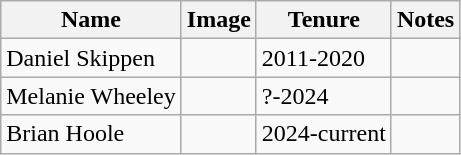<table class="wikitable">
<tr>
<th>Name</th>
<th>Image</th>
<th>Tenure</th>
<th>Notes</th>
</tr>
<tr>
<td>Daniel Skippen</td>
<td></td>
<td>2011-2020</td>
<td></td>
</tr>
<tr>
<td>Melanie Wheeley</td>
<td></td>
<td>?-2024</td>
<td></td>
</tr>
<tr>
<td>Brian Hoole</td>
<td></td>
<td>2024-current</td>
<td></td>
</tr>
</table>
